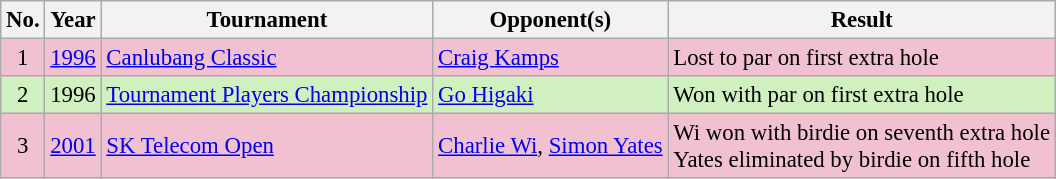<table class="wikitable" style="font-size:95%;">
<tr>
<th>No.</th>
<th>Year</th>
<th>Tournament</th>
<th>Opponent(s)</th>
<th>Result</th>
</tr>
<tr style="background:#F2C1D1;">
<td align=center>1</td>
<td><a href='#'>1996</a></td>
<td><a href='#'>Canlubang Classic</a></td>
<td> <a href='#'>Craig Kamps</a></td>
<td>Lost to par on first extra hole</td>
</tr>
<tr style="background:#D0F0C0;">
<td align=center>2</td>
<td>1996</td>
<td><a href='#'>Tournament Players Championship</a></td>
<td> <a href='#'>Go Higaki</a></td>
<td>Won with par on first extra hole</td>
</tr>
<tr style="background:#F2C1D1;">
<td align=center>3</td>
<td><a href='#'>2001</a></td>
<td><a href='#'>SK Telecom Open</a></td>
<td> <a href='#'>Charlie Wi</a>,  <a href='#'>Simon Yates</a></td>
<td>Wi won with birdie on seventh extra hole<br>Yates eliminated by birdie on fifth hole</td>
</tr>
</table>
